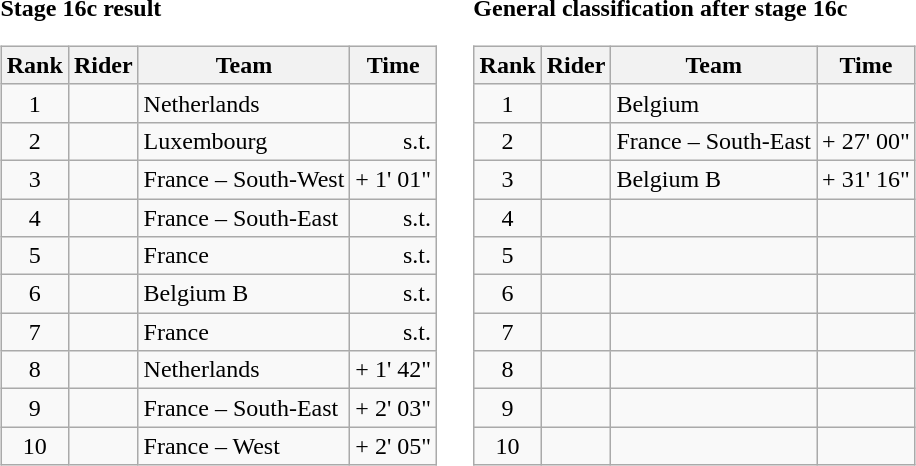<table>
<tr>
<td><strong>Stage 16c result</strong><br><table class="wikitable">
<tr>
<th scope="col">Rank</th>
<th scope="col">Rider</th>
<th scope="col">Team</th>
<th scope="col">Time</th>
</tr>
<tr>
<td style="text-align:center;">1</td>
<td></td>
<td>Netherlands</td>
<td style="text-align:right;"></td>
</tr>
<tr>
<td style="text-align:center;">2</td>
<td></td>
<td>Luxembourg</td>
<td style="text-align:right;">s.t.</td>
</tr>
<tr>
<td style="text-align:center;">3</td>
<td></td>
<td>France – South-West</td>
<td style="text-align:right;">+ 1' 01"</td>
</tr>
<tr>
<td style="text-align:center;">4</td>
<td></td>
<td>France – South-East</td>
<td style="text-align:right;">s.t.</td>
</tr>
<tr>
<td style="text-align:center;">5</td>
<td></td>
<td>France</td>
<td style="text-align:right;">s.t.</td>
</tr>
<tr>
<td style="text-align:center;">6</td>
<td></td>
<td>Belgium B</td>
<td style="text-align:right;">s.t.</td>
</tr>
<tr>
<td style="text-align:center;">7</td>
<td></td>
<td>France</td>
<td style="text-align:right;">s.t.</td>
</tr>
<tr>
<td style="text-align:center;">8</td>
<td></td>
<td>Netherlands</td>
<td style="text-align:right;">+ 1' 42"</td>
</tr>
<tr>
<td style="text-align:center;">9</td>
<td></td>
<td>France – South-East</td>
<td style="text-align:right;">+ 2' 03"</td>
</tr>
<tr>
<td style="text-align:center;">10</td>
<td></td>
<td>France – West</td>
<td style="text-align:right;">+ 2' 05"</td>
</tr>
</table>
</td>
<td></td>
<td><strong>General classification after stage 16c</strong><br><table class="wikitable">
<tr>
<th scope="col">Rank</th>
<th scope="col">Rider</th>
<th scope="col">Team</th>
<th scope="col">Time</th>
</tr>
<tr>
<td style="text-align:center;">1</td>
<td></td>
<td>Belgium</td>
<td style="text-align:right;"></td>
</tr>
<tr>
<td style="text-align:center;">2</td>
<td></td>
<td>France – South-East</td>
<td style="text-align:right;">+ 27' 00"</td>
</tr>
<tr>
<td style="text-align:center;">3</td>
<td></td>
<td>Belgium B</td>
<td style="text-align:right;">+ 31' 16"</td>
</tr>
<tr>
<td style="text-align:center;">4</td>
<td></td>
<td></td>
<td></td>
</tr>
<tr>
<td style="text-align:center;">5</td>
<td></td>
<td></td>
<td></td>
</tr>
<tr>
<td style="text-align:center;">6</td>
<td></td>
<td></td>
<td></td>
</tr>
<tr>
<td style="text-align:center;">7</td>
<td></td>
<td></td>
<td></td>
</tr>
<tr>
<td style="text-align:center;">8</td>
<td></td>
<td></td>
<td></td>
</tr>
<tr>
<td style="text-align:center;">9</td>
<td></td>
<td></td>
<td></td>
</tr>
<tr>
<td style="text-align:center;">10</td>
<td></td>
<td></td>
<td></td>
</tr>
</table>
</td>
</tr>
</table>
